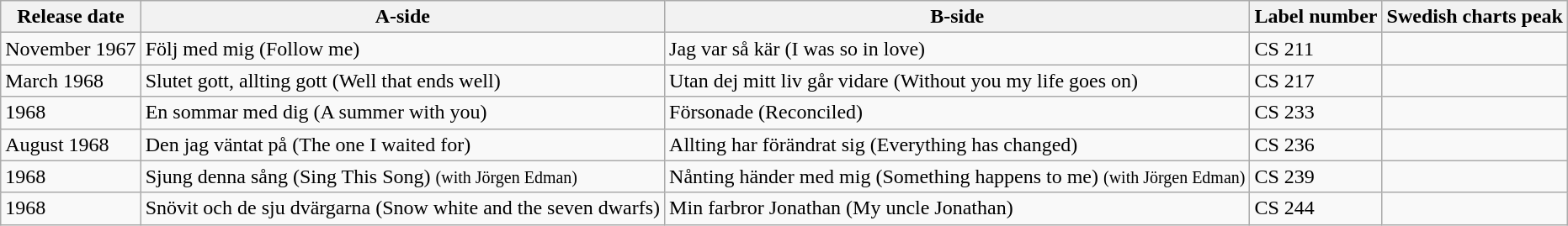<table class="wikitable">
<tr>
<th>Release date</th>
<th>A-side</th>
<th>B-side</th>
<th>Label number</th>
<th>Swedish charts peak</th>
</tr>
<tr>
<td>November 1967</td>
<td>Följ med mig (Follow me)</td>
<td>Jag var så kär (I was so in love)</td>
<td>CS 211</td>
<td><strong></strong></td>
</tr>
<tr>
<td>March 1968</td>
<td>Slutet gott, allting gott (Well that ends well)</td>
<td>Utan dej mitt liv går vidare (Without you my life goes on)</td>
<td>CS 217</td>
<td></td>
</tr>
<tr>
<td>1968</td>
<td>En sommar med dig (A summer with you)</td>
<td>Försonade (Reconciled)</td>
<td>CS 233</td>
<td></td>
</tr>
<tr>
<td>August 1968</td>
<td>Den jag väntat på (The one I waited for)</td>
<td>Allting har förändrat sig (Everything has changed)</td>
<td>CS 236</td>
<td><strong></strong></td>
</tr>
<tr>
<td>1968</td>
<td>Sjung denna sång (Sing This Song) <small>(with Jörgen Edman)</small></td>
<td>Nånting händer med mig (Something happens to me) <small>(with Jörgen Edman)</small></td>
<td>CS 239</td>
<td></td>
</tr>
<tr>
<td>1968</td>
<td>Snövit och de sju dvärgarna (Snow white and the seven dwarfs)</td>
<td>Min farbror Jonathan (My uncle Jonathan)</td>
<td>CS 244</td>
<td></td>
</tr>
</table>
